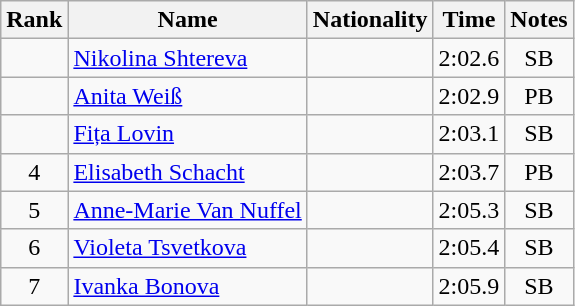<table class="wikitable sortable" style="text-align:center">
<tr>
<th>Rank</th>
<th>Name</th>
<th>Nationality</th>
<th>Time</th>
<th>Notes</th>
</tr>
<tr>
<td></td>
<td align="left"><a href='#'>Nikolina Shtereva</a></td>
<td align=left></td>
<td>2:02.6</td>
<td>SB</td>
</tr>
<tr>
<td></td>
<td align="left"><a href='#'>Anita Weiß</a></td>
<td align=left></td>
<td>2:02.9</td>
<td>PB</td>
</tr>
<tr>
<td></td>
<td align="left"><a href='#'>Fița Lovin</a></td>
<td align=left></td>
<td>2:03.1</td>
<td>SB</td>
</tr>
<tr>
<td>4</td>
<td align="left"><a href='#'>Elisabeth Schacht</a></td>
<td align=left></td>
<td>2:03.7</td>
<td>PB</td>
</tr>
<tr>
<td>5</td>
<td align="left"><a href='#'>Anne-Marie Van Nuffel</a></td>
<td align=left></td>
<td>2:05.3</td>
<td>SB</td>
</tr>
<tr>
<td>6</td>
<td align="left"><a href='#'>Violeta Tsvetkova</a></td>
<td align=left></td>
<td>2:05.4</td>
<td>SB</td>
</tr>
<tr>
<td>7</td>
<td align="left"><a href='#'>Ivanka Bonova</a></td>
<td align=left></td>
<td>2:05.9</td>
<td>SB</td>
</tr>
</table>
